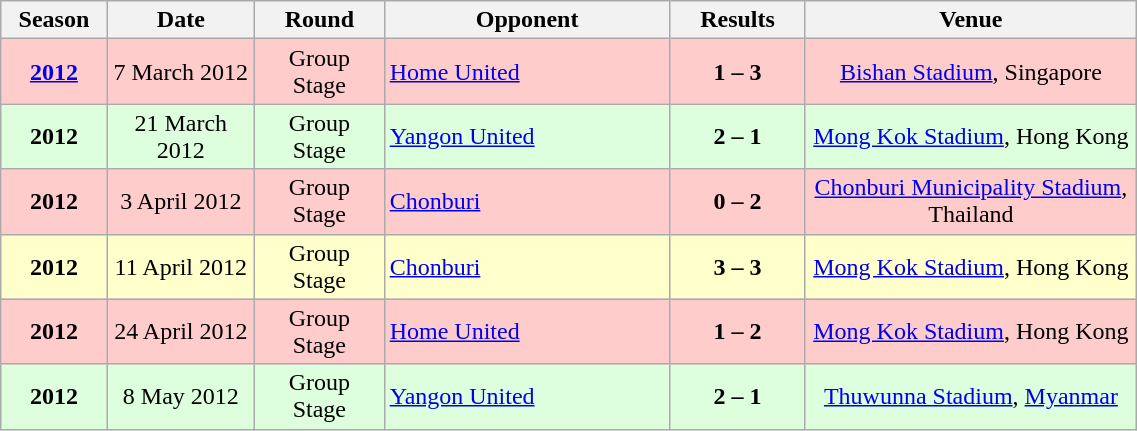<table width=60% class="wikitable" style="text-align:center">
<tr>
<th width=1%>Season</th>
<th width=3%>Date</th>
<th width=2%>Round</th>
<th width=7%>Opponent</th>
<th width=2%>Results</th>
<th width=8%>Venue</th>
</tr>
<tr bgcolor=#ffcccc>
<td><strong><a href='#'>2012</a></strong></td>
<td>7 March 2012</td>
<td>Group Stage</td>
<td align="left"> <a href='#'>Home United</a></td>
<td><strong>1 – 3</strong></td>
<td><a href='#'>Bishan Stadium</a>, Singapore</td>
</tr>
<tr bgcolor=#dfd>
<td><strong>2012</strong></td>
<td>21 March 2012</td>
<td>Group Stage</td>
<td align="left"> <a href='#'>Yangon United</a></td>
<td><strong>2 – 1</strong></td>
<td><a href='#'>Mong Kok Stadium</a>, Hong Kong</td>
</tr>
<tr bgcolor=#ffcccc>
<td><strong>2012</strong></td>
<td>3 April 2012</td>
<td>Group Stage</td>
<td align="left"> <a href='#'>Chonburi</a></td>
<td><strong>0 – 2</strong></td>
<td><a href='#'>Chonburi Municipality Stadium</a>, Thailand</td>
</tr>
<tr bgcolor=#ffffcc>
<td><strong>2012</strong></td>
<td>11 April 2012</td>
<td>Group Stage</td>
<td align="left"> <a href='#'>Chonburi</a></td>
<td><strong>3 – 3</strong></td>
<td><a href='#'>Mong Kok Stadium</a>, Hong Kong</td>
</tr>
<tr bgcolor=#ffcccc>
<td><strong>2012</strong></td>
<td>24 April 2012</td>
<td>Group Stage</td>
<td align="left"> <a href='#'>Home United</a></td>
<td><strong>1 – 2</strong></td>
<td><a href='#'>Mong Kok Stadium</a>, Hong Kong</td>
</tr>
<tr bgcolor=#dfd>
<td><strong>2012</strong></td>
<td>8 May 2012</td>
<td>Group Stage</td>
<td align="left"> <a href='#'>Yangon United</a></td>
<td><strong>2 – 1</strong></td>
<td><a href='#'>Thuwunna Stadium</a>, <a href='#'>Myanmar</a></td>
</tr>
</table>
